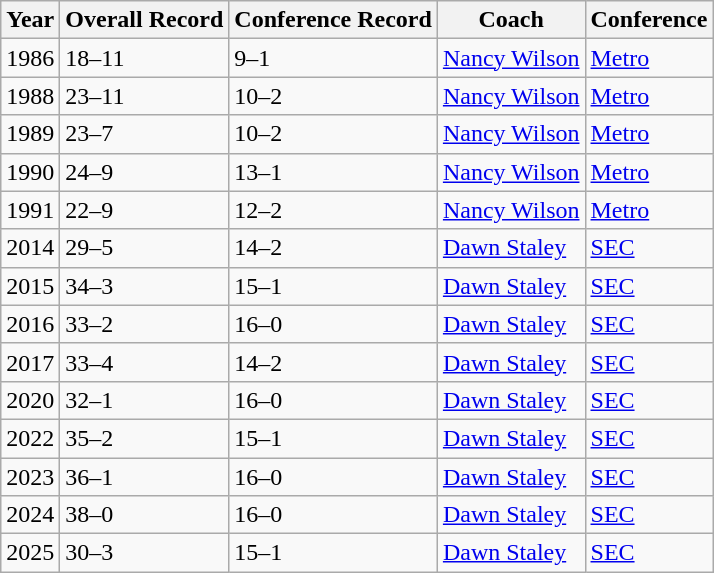<table class="wikitable">
<tr>
<th>Year</th>
<th>Overall Record</th>
<th>Conference Record</th>
<th>Coach</th>
<th>Conference</th>
</tr>
<tr>
<td>1986</td>
<td>18–11</td>
<td>9–1</td>
<td><a href='#'>Nancy Wilson</a></td>
<td><a href='#'>Metro</a></td>
</tr>
<tr>
<td>1988</td>
<td>23–11</td>
<td>10–2</td>
<td><a href='#'>Nancy Wilson</a></td>
<td><a href='#'>Metro</a></td>
</tr>
<tr>
<td>1989</td>
<td>23–7</td>
<td>10–2</td>
<td><a href='#'>Nancy Wilson</a></td>
<td><a href='#'>Metro</a></td>
</tr>
<tr>
<td>1990</td>
<td>24–9</td>
<td>13–1</td>
<td><a href='#'>Nancy Wilson</a></td>
<td><a href='#'>Metro</a></td>
</tr>
<tr>
<td>1991</td>
<td>22–9</td>
<td>12–2</td>
<td><a href='#'>Nancy Wilson</a></td>
<td><a href='#'>Metro</a></td>
</tr>
<tr>
<td>2014</td>
<td>29–5</td>
<td>14–2</td>
<td><a href='#'>Dawn Staley</a></td>
<td><a href='#'>SEC</a></td>
</tr>
<tr>
<td>2015</td>
<td>34–3</td>
<td>15–1</td>
<td><a href='#'>Dawn Staley</a></td>
<td><a href='#'>SEC</a></td>
</tr>
<tr>
<td>2016</td>
<td>33–2</td>
<td>16–0</td>
<td><a href='#'>Dawn Staley</a></td>
<td><a href='#'>SEC</a></td>
</tr>
<tr>
<td>2017</td>
<td>33–4</td>
<td>14–2</td>
<td><a href='#'>Dawn Staley</a></td>
<td><a href='#'>SEC</a></td>
</tr>
<tr>
<td>2020</td>
<td>32–1</td>
<td>16–0</td>
<td><a href='#'>Dawn Staley</a></td>
<td><a href='#'>SEC</a></td>
</tr>
<tr>
<td>2022</td>
<td>35–2</td>
<td>15–1</td>
<td><a href='#'>Dawn Staley</a></td>
<td><a href='#'>SEC</a></td>
</tr>
<tr>
<td>2023</td>
<td>36–1</td>
<td>16–0</td>
<td><a href='#'>Dawn Staley</a></td>
<td><a href='#'>SEC</a></td>
</tr>
<tr>
<td>2024</td>
<td>38–0</td>
<td>16–0</td>
<td><a href='#'>Dawn Staley</a></td>
<td><a href='#'>SEC</a></td>
</tr>
<tr>
<td>2025</td>
<td>30–3</td>
<td>15–1</td>
<td><a href='#'>Dawn Staley</a></td>
<td><a href='#'>SEC</a></td>
</tr>
</table>
